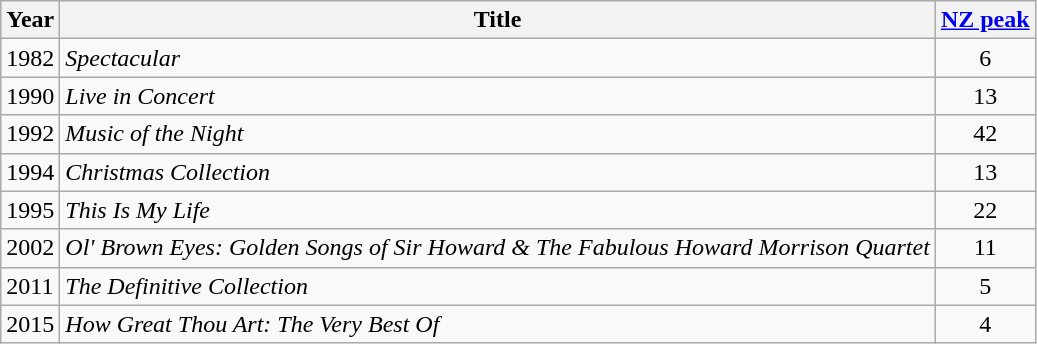<table class="wikitable">
<tr>
<th>Year</th>
<th>Title</th>
<th><a href='#'>NZ peak</a><br></th>
</tr>
<tr>
<td>1982</td>
<td><em>Spectacular</em></td>
<td align="center">6</td>
</tr>
<tr>
<td>1990</td>
<td><em>Live in Concert</em></td>
<td align="center">13</td>
</tr>
<tr>
<td>1992</td>
<td><em>Music of the Night</em></td>
<td align="center">42</td>
</tr>
<tr>
<td>1994</td>
<td><em>Christmas Collection</em></td>
<td align="center">13</td>
</tr>
<tr>
<td>1995</td>
<td><em>This Is My Life</em></td>
<td align="center">22</td>
</tr>
<tr>
<td>2002</td>
<td><em>Ol' Brown Eyes: Golden Songs of Sir Howard & The Fabulous Howard Morrison Quartet</em></td>
<td align="center">11</td>
</tr>
<tr>
<td>2011</td>
<td><em>The Definitive Collection</em></td>
<td align="center">5</td>
</tr>
<tr>
<td>2015</td>
<td><em>How Great Thou Art: The Very Best Of</em></td>
<td align="center">4</td>
</tr>
</table>
